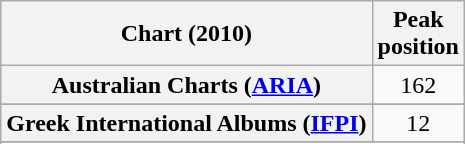<table class="wikitable sortable plainrowheaders" style="text-align:center">
<tr>
<th scope="col">Chart (2010)</th>
<th scope="col">Peak<br>position</th>
</tr>
<tr>
<th scope="row">Australian Charts (<a href='#'>ARIA</a>)</th>
<td style="text-align:center;">162</td>
</tr>
<tr>
</tr>
<tr>
</tr>
<tr>
</tr>
<tr>
</tr>
<tr>
<th scope="row">Greek International Albums (<a href='#'>IFPI</a>)</th>
<td>12</td>
</tr>
<tr>
</tr>
<tr>
</tr>
<tr>
</tr>
<tr>
</tr>
<tr>
</tr>
<tr>
</tr>
<tr>
</tr>
</table>
